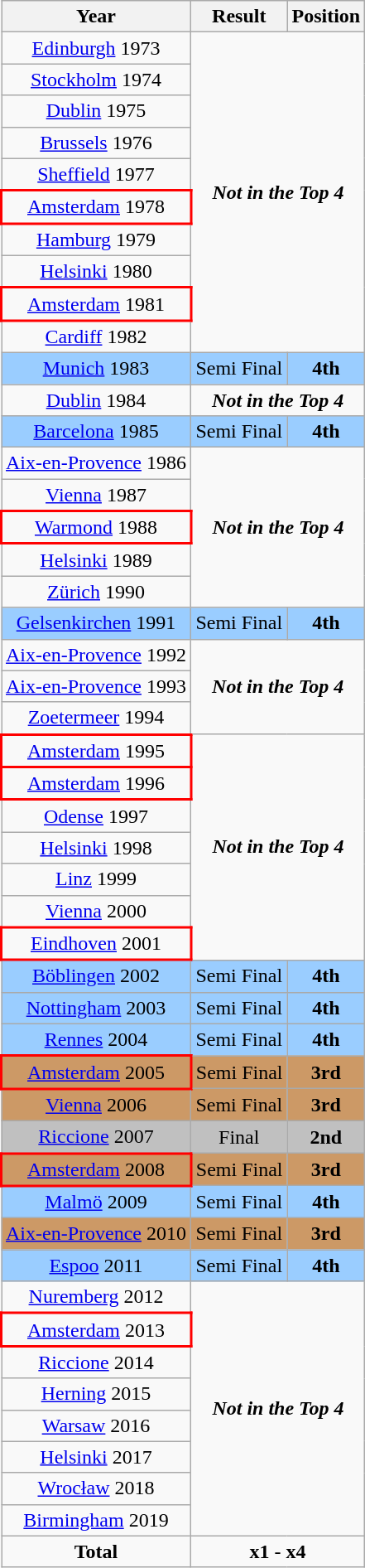<table class="wikitable" style="text-align: center;">
<tr>
<th>Year</th>
<th>Result</th>
<th>Position</th>
</tr>
<tr>
<td> <a href='#'>Edinburgh</a> 1973</td>
<td rowspan="10" colspan="2" align="center"><strong><em>Not in the Top 4</em></strong></td>
</tr>
<tr>
<td> <a href='#'>Stockholm</a> 1974</td>
</tr>
<tr>
<td> <a href='#'>Dublin</a> 1975</td>
</tr>
<tr>
<td> <a href='#'>Brussels</a> 1976</td>
</tr>
<tr>
<td> <a href='#'>Sheffield</a> 1977</td>
</tr>
<tr>
<td style="border: 2px solid red"> <a href='#'>Amsterdam</a> 1978</td>
</tr>
<tr>
<td> <a href='#'>Hamburg</a> 1979</td>
</tr>
<tr>
<td> <a href='#'>Helsinki</a> 1980</td>
</tr>
<tr>
<td style="border: 2px solid red"> <a href='#'>Amsterdam</a> 1981</td>
</tr>
<tr>
<td> <a href='#'>Cardiff</a> 1982</td>
</tr>
<tr style="background:#9acdff;">
<td> <a href='#'>Munich</a> 1983</td>
<td>Semi Final</td>
<td><strong>4th</strong></td>
</tr>
<tr>
<td> <a href='#'>Dublin</a> 1984</td>
<td rowspan="1" colspan="2" align="center"><strong><em>Not in the Top 4</em></strong></td>
</tr>
<tr style="background:#9acdff;">
<td> <a href='#'>Barcelona</a> 1985</td>
<td>Semi Final</td>
<td><strong>4th</strong></td>
</tr>
<tr>
<td> <a href='#'>Aix-en-Provence</a> 1986</td>
<td rowspan="5" colspan="2" align="center"><strong><em>Not in the Top 4</em></strong></td>
</tr>
<tr>
<td> <a href='#'>Vienna</a> 1987</td>
</tr>
<tr>
<td style="border: 2px solid red"> <a href='#'>Warmond</a> 1988</td>
</tr>
<tr>
<td> <a href='#'>Helsinki</a> 1989</td>
</tr>
<tr>
<td> <a href='#'>Zürich</a> 1990</td>
</tr>
<tr style="background:#9acdff;">
<td> <a href='#'>Gelsenkirchen</a> 1991</td>
<td>Semi Final</td>
<td><strong>4th</strong></td>
</tr>
<tr>
<td> <a href='#'>Aix-en-Provence</a> 1992</td>
<td rowspan="3" colspan="2" align="center"><strong><em>Not in the Top 4</em></strong></td>
</tr>
<tr>
<td> <a href='#'>Aix-en-Provence</a> 1993</td>
</tr>
<tr>
<td> <a href='#'>Zoetermeer</a> 1994</td>
</tr>
<tr>
<td style="border: 2px solid red"> <a href='#'>Amsterdam</a> 1995</td>
<td rowspan="7" colspan="2" align="center"><strong><em>Not in the Top 4</em></strong></td>
</tr>
<tr>
<td style="border: 2px solid red"> <a href='#'>Amsterdam</a> 1996</td>
</tr>
<tr>
<td> <a href='#'>Odense</a> 1997</td>
</tr>
<tr>
<td> <a href='#'>Helsinki</a> 1998</td>
</tr>
<tr>
<td> <a href='#'>Linz</a> 1999</td>
</tr>
<tr>
<td> <a href='#'>Vienna</a> 2000</td>
</tr>
<tr>
<td style="border: 2px solid red"> <a href='#'>Eindhoven</a> 2001</td>
</tr>
<tr style="background:#9acdff;">
<td> <a href='#'>Böblingen</a> 2002</td>
<td>Semi Final</td>
<td><strong>4th</strong></td>
</tr>
<tr style="background:#9acdff;">
<td> <a href='#'>Nottingham</a> 2003</td>
<td>Semi Final</td>
<td><strong>4th</strong></td>
</tr>
<tr style="background:#9acdff;">
<td> <a href='#'>Rennes</a> 2004</td>
<td>Semi Final</td>
<td><strong>4th</strong></td>
</tr>
<tr style="background:#c96;">
<td style="border: 2px solid red"> <a href='#'>Amsterdam</a> 2005</td>
<td>Semi Final</td>
<td><strong>3rd</strong></td>
</tr>
<tr style="background:#c96;">
<td> <a href='#'>Vienna</a> 2006</td>
<td>Semi Final</td>
<td><strong>3rd</strong></td>
</tr>
<tr style="background:silver;">
<td> <a href='#'>Riccione</a> 2007</td>
<td>Final</td>
<td><strong>2nd</strong></td>
</tr>
<tr style="background:#c96;">
<td style="border: 2px solid red"> <a href='#'>Amsterdam</a> 2008</td>
<td>Semi Final</td>
<td><strong>3rd</strong></td>
</tr>
<tr style="background:#9acdff;">
<td> <a href='#'>Malmö</a> 2009</td>
<td>Semi Final</td>
<td><strong>4th</strong></td>
</tr>
<tr style="background:#c96;">
<td> <a href='#'>Aix-en-Provence</a> 2010</td>
<td>Semi Final</td>
<td><strong>3rd</strong></td>
</tr>
<tr style="background:#9acdff;">
<td> <a href='#'>Espoo</a> 2011</td>
<td>Semi Final</td>
<td><strong>4th</strong></td>
</tr>
<tr>
<td> <a href='#'>Nuremberg</a> 2012</td>
<td rowspan="8" colspan="2" align="center"><strong><em>Not in the Top 4</em></strong></td>
</tr>
<tr>
<td style="border: 2px solid red"> <a href='#'>Amsterdam</a> 2013</td>
</tr>
<tr>
<td> <a href='#'>Riccione</a> 2014</td>
</tr>
<tr>
<td> <a href='#'>Herning</a> 2015</td>
</tr>
<tr>
<td> <a href='#'>Warsaw</a> 2016</td>
</tr>
<tr>
<td> <a href='#'>Helsinki</a> 2017</td>
</tr>
<tr>
<td> <a href='#'>Wrocław</a> 2018</td>
</tr>
<tr>
<td> <a href='#'>Birmingham</a> 2019</td>
</tr>
<tr>
<td><strong>Total</strong></td>
<td rowspan="1" colspan="2" align="center"><strong>x1</strong> - <strong>x4</strong></td>
</tr>
</table>
